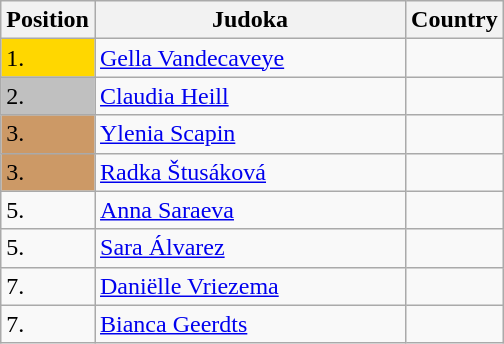<table class=wikitable>
<tr>
<th width=10>Position</th>
<th width=200>Judoka</th>
<th width=10>Country</th>
</tr>
<tr>
<td bgcolor=gold>1.</td>
<td><a href='#'>Gella Vandecaveye</a></td>
<td></td>
</tr>
<tr>
<td bgcolor="silver">2.</td>
<td><a href='#'>Claudia Heill</a></td>
<td></td>
</tr>
<tr>
<td bgcolor="CC9966">3.</td>
<td><a href='#'>Ylenia Scapin</a></td>
<td></td>
</tr>
<tr>
<td bgcolor="CC9966">3.</td>
<td><a href='#'>Radka Štusáková</a></td>
<td></td>
</tr>
<tr>
<td>5.</td>
<td><a href='#'>Anna Saraeva</a></td>
<td></td>
</tr>
<tr>
<td>5.</td>
<td><a href='#'>Sara Álvarez</a></td>
<td></td>
</tr>
<tr>
<td>7.</td>
<td><a href='#'>Daniëlle Vriezema</a></td>
<td></td>
</tr>
<tr>
<td>7.</td>
<td><a href='#'>Bianca Geerdts</a></td>
<td></td>
</tr>
</table>
